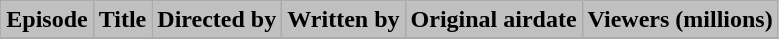<table class="wikitable plainrowheaders">
<tr style="color:black">
<th style="background: #C0C0C0;">Episode</th>
<th style="background: #C0C0C0;">Title</th>
<th style="background: #C0C0C0;">Directed by</th>
<th style="background: #C0C0C0;">Written by</th>
<th style="background: #C0C0C0;">Original airdate</th>
<th style="background: #C0C0C0;">Viewers (millions)</th>
</tr>
<tr>
</tr>
</table>
